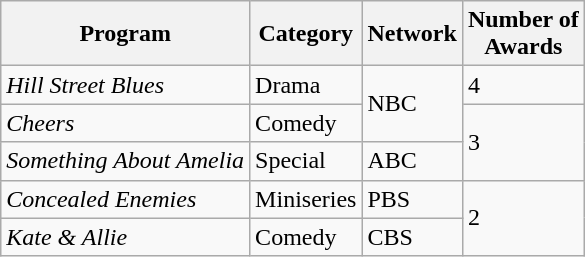<table class="wikitable">
<tr>
<th>Program</th>
<th>Category</th>
<th>Network</th>
<th>Number of<br>Awards</th>
</tr>
<tr>
<td><em>Hill Street Blues</em></td>
<td>Drama</td>
<td rowspan="2">NBC</td>
<td>4</td>
</tr>
<tr>
<td><em>Cheers</em></td>
<td>Comedy</td>
<td rowspan="2">3</td>
</tr>
<tr>
<td><em>Something About Amelia</em></td>
<td>Special</td>
<td>ABC</td>
</tr>
<tr>
<td><em>Concealed Enemies</em></td>
<td>Miniseries</td>
<td>PBS</td>
<td rowspan="2">2</td>
</tr>
<tr>
<td><em>Kate & Allie</em></td>
<td>Comedy</td>
<td>CBS</td>
</tr>
</table>
